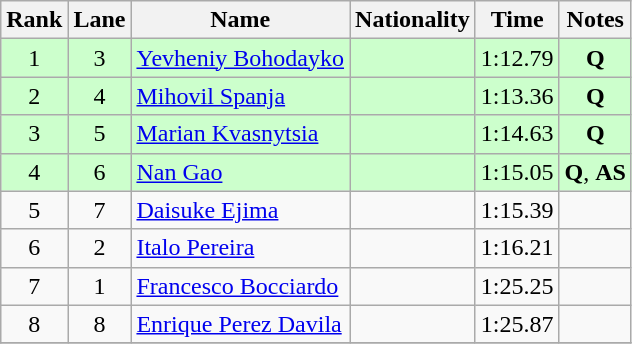<table class="wikitable">
<tr>
<th>Rank</th>
<th>Lane</th>
<th>Name</th>
<th>Nationality</th>
<th>Time</th>
<th>Notes</th>
</tr>
<tr bgcolor=ccffcc>
<td align=center>1</td>
<td align=center>3</td>
<td><a href='#'>Yevheniy Bohodayko</a></td>
<td></td>
<td align=center>1:12.79</td>
<td align=center><strong>Q</strong></td>
</tr>
<tr bgcolor=ccffcc>
<td align=center>2</td>
<td align=center>4</td>
<td><a href='#'>Mihovil Spanja</a></td>
<td></td>
<td align=center>1:13.36</td>
<td align=center><strong>Q</strong></td>
</tr>
<tr bgcolor=ccffcc>
<td align=center>3</td>
<td align=center>5</td>
<td><a href='#'>Marian Kvasnytsia</a></td>
<td></td>
<td align=center>1:14.63</td>
<td align=center><strong>Q</strong></td>
</tr>
<tr bgcolor=ccffcc>
<td align=center>4</td>
<td align=center>6</td>
<td><a href='#'>Nan Gao</a></td>
<td></td>
<td align=center>1:15.05</td>
<td align=center><strong>Q</strong>, <strong>AS</strong></td>
</tr>
<tr>
<td align=center>5</td>
<td align=center>7</td>
<td><a href='#'>Daisuke Ejima</a></td>
<td></td>
<td align=center>1:15.39</td>
<td align=center></td>
</tr>
<tr>
<td align=center>6</td>
<td align=center>2</td>
<td><a href='#'>Italo Pereira</a></td>
<td></td>
<td align=center>1:16.21</td>
<td align=center></td>
</tr>
<tr>
<td align=center>7</td>
<td align=center>1</td>
<td><a href='#'>Francesco Bocciardo</a></td>
<td></td>
<td align=center>1:25.25</td>
<td align=center></td>
</tr>
<tr>
<td align=center>8</td>
<td align=center>8</td>
<td><a href='#'>Enrique Perez Davila</a></td>
<td></td>
<td align=center>1:25.87</td>
<td align=center></td>
</tr>
<tr>
</tr>
</table>
